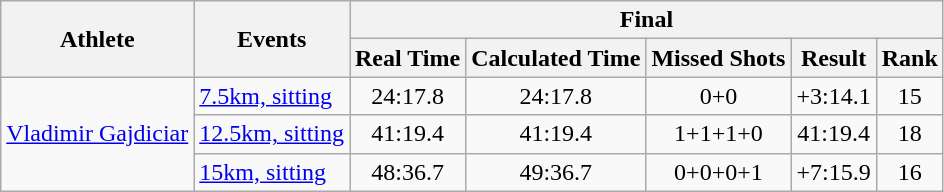<table class="wikitable" style="font-size:100%">
<tr>
<th rowspan="2">Athlete</th>
<th rowspan="2">Events</th>
<th colspan="5">Final</th>
</tr>
<tr>
<th>Real Time</th>
<th>Calculated Time</th>
<th>Missed Shots</th>
<th>Result</th>
<th>Rank</th>
</tr>
<tr>
<td rowspan=3><a href='#'>Vladimir Gajdiciar</a></td>
<td><a href='#'>7.5km, sitting</a></td>
<td align="center">24:17.8</td>
<td align="center">24:17.8</td>
<td align="center">0+0</td>
<td align="center">+3:14.1</td>
<td align="center">15</td>
</tr>
<tr>
<td><a href='#'>12.5km, sitting</a></td>
<td align="center">41:19.4</td>
<td align="center">41:19.4</td>
<td align="center">1+1+1+0</td>
<td align="center">41:19.4</td>
<td align="center">18</td>
</tr>
<tr>
<td><a href='#'>15km, sitting</a></td>
<td align="center">48:36.7</td>
<td align="center">49:36.7</td>
<td align="center">0+0+0+1</td>
<td align="center">+7:15.9</td>
<td align="center">16</td>
</tr>
</table>
